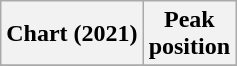<table class="wikitable plainrowheaders" style="text-align:center">
<tr>
<th scope="col">Chart (2021)</th>
<th scope="col">Peak<br>position</th>
</tr>
<tr>
</tr>
</table>
